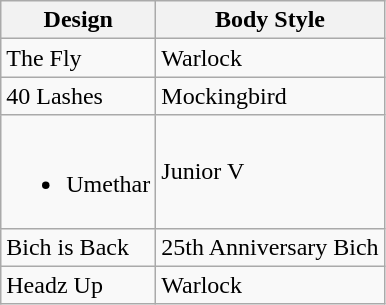<table class="wikitable">
<tr>
<th>Design</th>
<th>Body Style</th>
</tr>
<tr>
<td>The Fly</td>
<td>Warlock</td>
</tr>
<tr>
<td>40 Lashes</td>
<td>Mockingbird</td>
</tr>
<tr>
<td><br><ul><li>Umethar</li></ul></td>
<td>Junior V</td>
</tr>
<tr>
<td>Bich is Back</td>
<td>25th Anniversary Bich</td>
</tr>
<tr>
<td>Headz Up</td>
<td>Warlock</td>
</tr>
</table>
